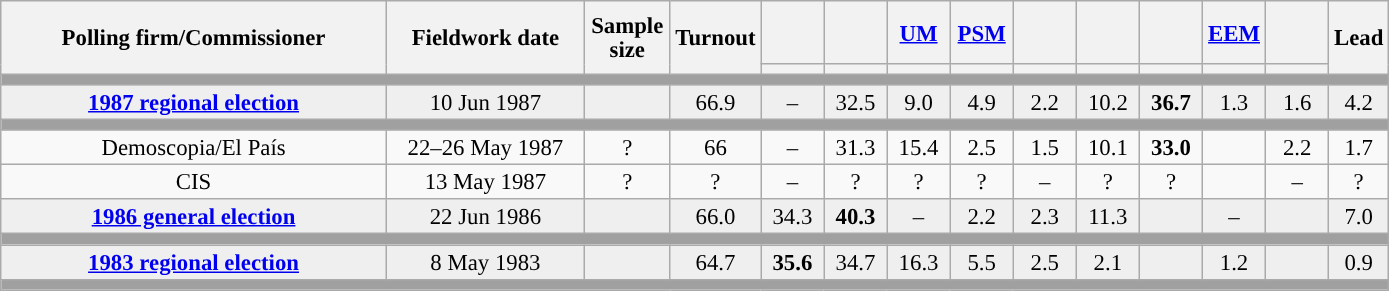<table class="wikitable collapsible collapsed" style="text-align:center; font-size:95%; line-height:16px;">
<tr style="height:42px;">
<th style="width:250px;" rowspan="2">Polling firm/Commissioner</th>
<th style="width:125px;" rowspan="2">Fieldwork date</th>
<th style="width:50px;" rowspan="2">Sample size</th>
<th style="width:45px;" rowspan="2">Turnout</th>
<th style="width:35px;"></th>
<th style="width:35px;"></th>
<th style="width:35px;"><a href='#'>UM</a></th>
<th style="width:35px;"><a href='#'>PSM</a></th>
<th style="width:35px;"></th>
<th style="width:35px;"></th>
<th style="width:35px;"></th>
<th style="width:35px;"><a href='#'>EEM</a></th>
<th style="width:35px;"></th>
<th style="width:30px;" rowspan="2">Lead</th>
</tr>
<tr>
<th style="color:inherit;background:"></th>
<th style="color:inherit;background:"></th>
<th style="color:inherit;background:"></th>
<th style="color:inherit;background:"></th>
<th style="color:inherit;background:"></th>
<th style="color:inherit;background:"></th>
<th style="color:inherit;background:"></th>
<th style="color:inherit;background:"></th>
<th style="color:inherit;background:"></th>
</tr>
<tr>
<td colspan="14" style="background:#A0A0A0"></td>
</tr>
<tr style="background:#EFEFEF;">
<td><strong><a href='#'>1987 regional election</a></strong></td>
<td>10 Jun 1987</td>
<td></td>
<td>66.9</td>
<td>–</td>
<td>32.5<br></td>
<td>9.0<br></td>
<td>4.9<br></td>
<td>2.2<br></td>
<td>10.2<br></td>
<td><strong>36.7</strong><br></td>
<td>1.3<br></td>
<td>1.6<br></td>
<td style="background:">4.2</td>
</tr>
<tr>
<td colspan="14" style="background:#A0A0A0"></td>
</tr>
<tr>
<td>Demoscopia/El País</td>
<td>22–26 May 1987</td>
<td>?</td>
<td>66</td>
<td>–</td>
<td>31.3<br></td>
<td>15.4<br></td>
<td>2.5<br></td>
<td>1.5<br></td>
<td>10.1<br></td>
<td><strong>33.0</strong><br></td>
<td></td>
<td>2.2<br></td>
<td style="background:">1.7</td>
</tr>
<tr>
<td>CIS</td>
<td>13 May 1987</td>
<td>?</td>
<td>?</td>
<td>–</td>
<td>?<br></td>
<td>?<br></td>
<td>?<br></td>
<td>–</td>
<td>?<br></td>
<td>?<br></td>
<td></td>
<td>–</td>
<td style="background:">?</td>
</tr>
<tr style="background:#EFEFEF;">
<td><strong><a href='#'>1986 general election</a></strong></td>
<td>22 Jun 1986</td>
<td></td>
<td>66.0</td>
<td>34.3</td>
<td><strong>40.3</strong></td>
<td>–</td>
<td>2.2</td>
<td>2.3</td>
<td>11.3</td>
<td></td>
<td>–</td>
<td></td>
<td style="background:">7.0</td>
</tr>
<tr>
<td colspan="14" style="background:#A0A0A0"></td>
</tr>
<tr style="background:#EFEFEF;">
<td><strong><a href='#'>1983 regional election</a></strong></td>
<td>8 May 1983</td>
<td></td>
<td>64.7</td>
<td><strong>35.6</strong><br></td>
<td>34.7<br></td>
<td>16.3<br></td>
<td>5.5<br></td>
<td>2.5<br></td>
<td>2.1<br></td>
<td></td>
<td>1.2<br></td>
<td></td>
<td style="background:">0.9</td>
</tr>
<tr>
<td colspan="14" style="background:#A0A0A0"></td>
</tr>
</table>
